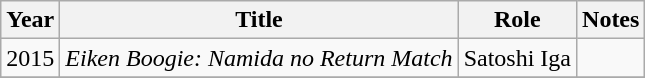<table class="wikitable sortable">
<tr>
<th>Year</th>
<th>Title</th>
<th>Role</th>
<th class="unsortable">Notes</th>
</tr>
<tr>
<td>2015</td>
<td><em>Eiken Boogie: Namida no Return Match</em></td>
<td>Satoshi Iga</td>
<td></td>
</tr>
<tr>
</tr>
</table>
